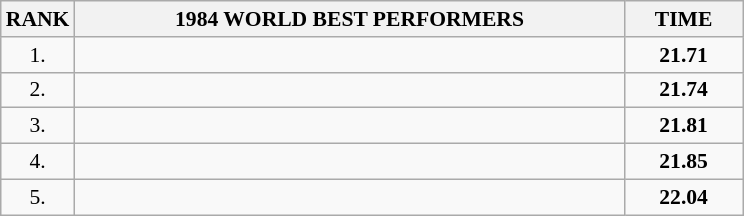<table class="wikitable" style="border-collapse: collapse; font-size: 90%;">
<tr>
<th>RANK</th>
<th align="center" style="width: 25em">1984 WORLD BEST PERFORMERS</th>
<th align="center" style="width: 5em">TIME</th>
</tr>
<tr>
<td align="center">1.</td>
<td></td>
<td align="center"><strong>21.71</strong></td>
</tr>
<tr>
<td align="center">2.</td>
<td></td>
<td align="center"><strong>21.74</strong></td>
</tr>
<tr>
<td align="center">3.</td>
<td></td>
<td align="center"><strong>21.81</strong></td>
</tr>
<tr>
<td align="center">4.</td>
<td></td>
<td align="center"><strong>21.85</strong></td>
</tr>
<tr>
<td align="center">5.</td>
<td></td>
<td align="center"><strong>22.04</strong></td>
</tr>
</table>
